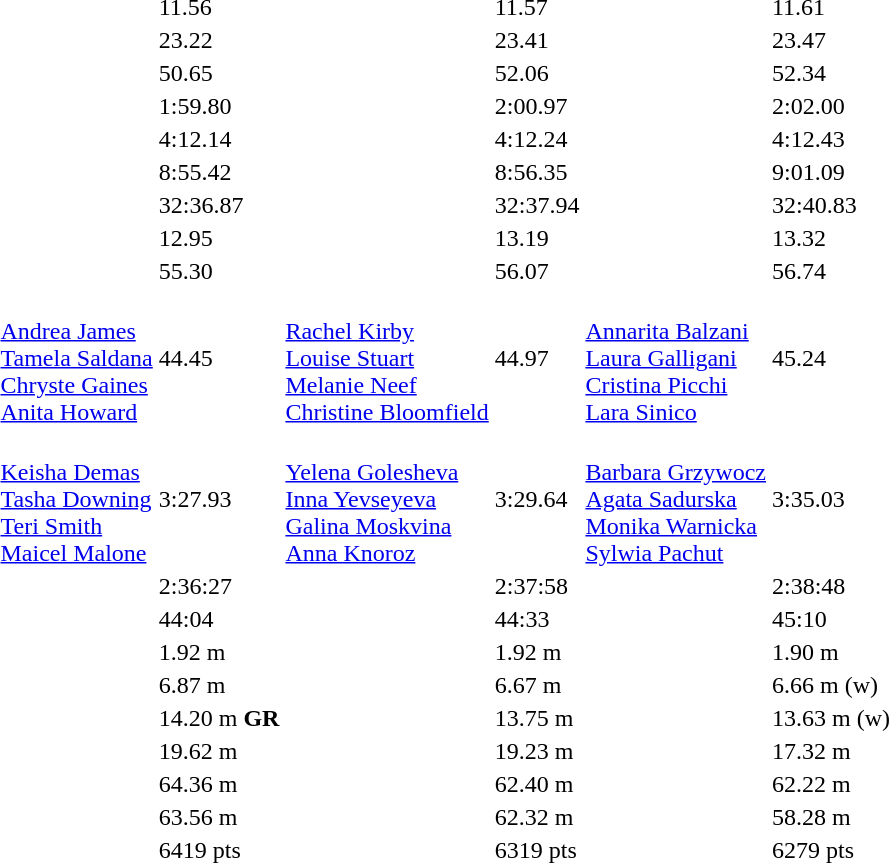<table>
<tr>
<td></td>
<td></td>
<td>11.56</td>
<td></td>
<td>11.57</td>
<td></td>
<td>11.61</td>
</tr>
<tr>
<td></td>
<td></td>
<td>23.22</td>
<td></td>
<td>23.41</td>
<td></td>
<td>23.47</td>
</tr>
<tr>
<td></td>
<td></td>
<td>50.65</td>
<td></td>
<td>52.06</td>
<td></td>
<td>52.34</td>
</tr>
<tr>
<td></td>
<td></td>
<td>1:59.80</td>
<td></td>
<td>2:00.97</td>
<td></td>
<td>2:02.00</td>
</tr>
<tr>
<td></td>
<td></td>
<td>4:12.14</td>
<td></td>
<td>4:12.24</td>
<td></td>
<td>4:12.43</td>
</tr>
<tr>
<td></td>
<td></td>
<td>8:55.42</td>
<td></td>
<td>8:56.35</td>
<td></td>
<td>9:01.09</td>
</tr>
<tr>
<td></td>
<td></td>
<td>32:36.87</td>
<td></td>
<td>32:37.94</td>
<td></td>
<td>32:40.83</td>
</tr>
<tr>
<td></td>
<td></td>
<td>12.95</td>
<td></td>
<td>13.19</td>
<td></td>
<td>13.32</td>
</tr>
<tr>
<td></td>
<td></td>
<td>55.30</td>
<td></td>
<td>56.07</td>
<td></td>
<td>56.74</td>
</tr>
<tr>
<td></td>
<td><br><a href='#'>Andrea James</a><br><a href='#'>Tamela Saldana</a><br><a href='#'>Chryste Gaines</a><br><a href='#'>Anita Howard</a></td>
<td>44.45</td>
<td><br><a href='#'>Rachel Kirby</a><br><a href='#'>Louise Stuart</a><br><a href='#'>Melanie Neef</a><br><a href='#'>Christine Bloomfield</a></td>
<td>44.97</td>
<td><br><a href='#'>Annarita Balzani</a><br><a href='#'>Laura Galligani</a><br><a href='#'>Cristina Picchi</a><br><a href='#'>Lara Sinico</a></td>
<td>45.24</td>
</tr>
<tr>
<td></td>
<td><br><a href='#'>Keisha Demas</a><br><a href='#'>Tasha Downing</a><br><a href='#'>Teri Smith</a><br><a href='#'>Maicel Malone</a></td>
<td>3:27.93</td>
<td><br><a href='#'>Yelena Golesheva</a><br><a href='#'>Inna Yevseyeva</a><br><a href='#'>Galina Moskvina</a><br><a href='#'>Anna Knoroz</a></td>
<td>3:29.64</td>
<td><br><a href='#'>Barbara Grzywocz</a><br><a href='#'>Agata Sadurska</a><br><a href='#'>Monika Warnicka</a><br><a href='#'>Sylwia Pachut</a></td>
<td>3:35.03</td>
</tr>
<tr>
<td></td>
<td></td>
<td>2:36:27</td>
<td></td>
<td>2:37:58</td>
<td></td>
<td>2:38:48</td>
</tr>
<tr>
<td></td>
<td></td>
<td>44:04</td>
<td></td>
<td>44:33</td>
<td></td>
<td>45:10</td>
</tr>
<tr>
<td></td>
<td></td>
<td>1.92 m</td>
<td></td>
<td>1.92 m</td>
<td></td>
<td>1.90 m</td>
</tr>
<tr>
<td></td>
<td></td>
<td>6.87 m</td>
<td></td>
<td>6.67 m</td>
<td></td>
<td>6.66 m (w)</td>
</tr>
<tr>
<td></td>
<td></td>
<td>14.20 m <strong>GR</strong></td>
<td></td>
<td>13.75 m</td>
<td></td>
<td>13.63 m (w)</td>
</tr>
<tr>
<td></td>
<td></td>
<td>19.62 m</td>
<td></td>
<td>19.23 m</td>
<td></td>
<td>17.32 m</td>
</tr>
<tr>
<td></td>
<td></td>
<td>64.36 m</td>
<td></td>
<td>62.40 m</td>
<td></td>
<td>62.22 m</td>
</tr>
<tr>
<td></td>
<td></td>
<td>63.56 m</td>
<td></td>
<td>62.32 m</td>
<td></td>
<td>58.28 m</td>
</tr>
<tr>
<td></td>
<td></td>
<td>6419 pts</td>
<td></td>
<td>6319 pts</td>
<td></td>
<td>6279 pts</td>
</tr>
</table>
